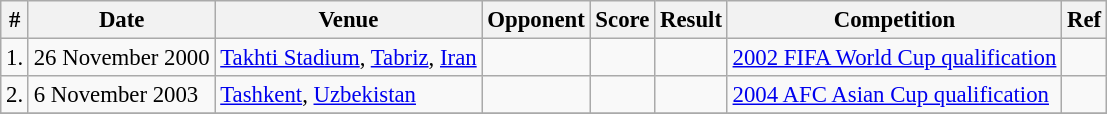<table class="wikitable" style="font-size:95%;">
<tr>
<th>#</th>
<th>Date</th>
<th>Venue</th>
<th>Opponent</th>
<th>Score</th>
<th>Result</th>
<th>Competition</th>
<th>Ref</th>
</tr>
<tr>
<td>1.</td>
<td>26 November 2000</td>
<td><a href='#'>Takhti Stadium</a>, <a href='#'>Tabriz</a>, <a href='#'>Iran</a></td>
<td></td>
<td></td>
<td></td>
<td><a href='#'>2002 FIFA World Cup qualification</a></td>
<td></td>
</tr>
<tr>
<td>2.</td>
<td>6 November 2003</td>
<td><a href='#'>Tashkent</a>, <a href='#'>Uzbekistan</a></td>
<td></td>
<td></td>
<td></td>
<td><a href='#'>2004 AFC Asian Cup qualification</a></td>
<td></td>
</tr>
<tr>
</tr>
</table>
